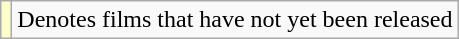<table class="wikitable">
<tr>
<td style="background:#FFFFCC;"></td>
<td>Denotes films that have not yet been released</td>
</tr>
</table>
